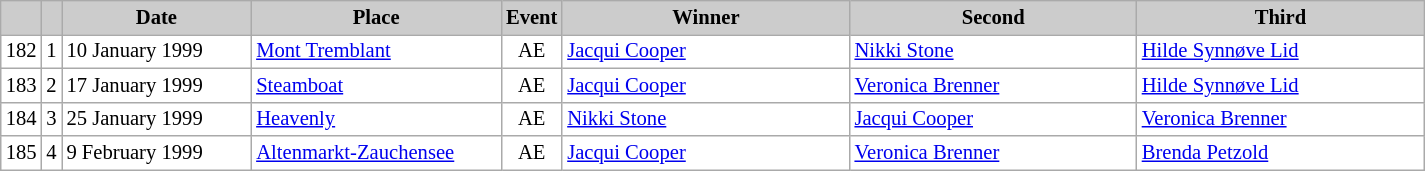<table class="wikitable plainrowheaders" style="background:#fff; font-size:86%; line-height:16px; border:grey solid 1px; border-collapse:collapse;">
<tr style="background:#ccc; text-align:center;">
<th scope="col" style="background:#ccc; width=20 px;"></th>
<th scope="col" style="background:#ccc; width=30 px;"></th>
<th scope="col" style="background:#ccc; width:120px;">Date</th>
<th scope="col" style="background:#ccc; width:160px;">Place</th>
<th scope="col" style="background:#ccc; width:15px;">Event</th>
<th scope="col" style="background:#ccc; width:185px;">Winner</th>
<th scope="col" style="background:#ccc; width:185px;">Second</th>
<th scope="col" style="background:#ccc; width:185px;">Third</th>
</tr>
<tr>
<td align=center>182</td>
<td align=center>1</td>
<td>10 January 1999</td>
<td> <a href='#'>Mont Tremblant</a></td>
<td align=center>AE</td>
<td> <a href='#'>Jacqui Cooper</a></td>
<td> <a href='#'>Nikki Stone</a></td>
<td> <a href='#'>Hilde Synnøve Lid</a></td>
</tr>
<tr>
<td align=center>183</td>
<td align=center>2</td>
<td>17 January 1999</td>
<td> <a href='#'>Steamboat</a></td>
<td align=center>AE</td>
<td> <a href='#'>Jacqui Cooper</a></td>
<td> <a href='#'>Veronica Brenner</a></td>
<td> <a href='#'>Hilde Synnøve Lid</a></td>
</tr>
<tr>
<td align=center>184</td>
<td align=center>3</td>
<td>25 January 1999</td>
<td> <a href='#'>Heavenly</a></td>
<td align=center>AE</td>
<td> <a href='#'>Nikki Stone</a></td>
<td> <a href='#'>Jacqui Cooper</a></td>
<td> <a href='#'>Veronica Brenner</a></td>
</tr>
<tr>
<td align=center>185</td>
<td align=center>4</td>
<td>9 February 1999</td>
<td> <a href='#'>Altenmarkt-Zauchensee</a></td>
<td align=center>AE</td>
<td> <a href='#'>Jacqui Cooper</a></td>
<td> <a href='#'>Veronica Brenner</a></td>
<td> <a href='#'>Brenda Petzold</a></td>
</tr>
</table>
